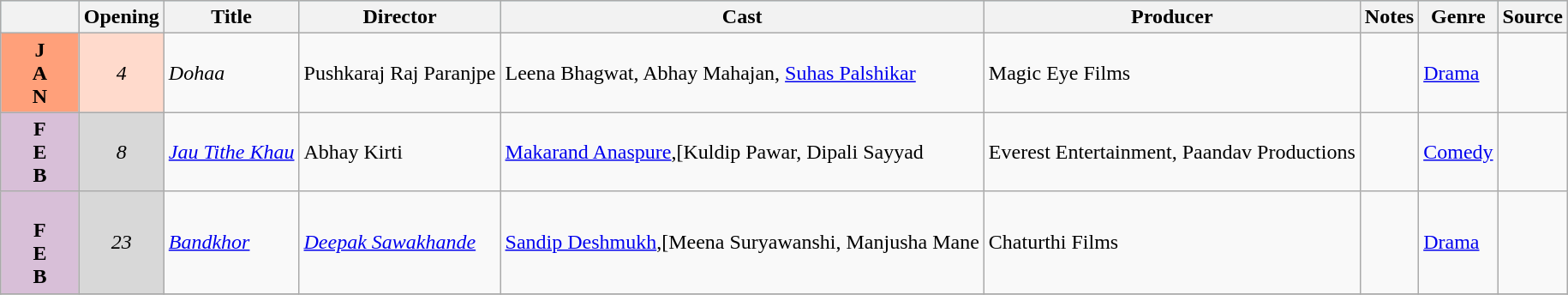<table class="wikitable">
<tr style="background:#b0e0e6; text-align:center;">
<th style="width:5%; colspan="2"></th>
<th>Opening</th>
<th>Title</th>
<th>Director</th>
<th>Cast</th>
<th>Producer</th>
<th>Notes</th>
<th>Genre</th>
<th>Source</th>
</tr>
<tr>
<td rowspan="1" style="text-align:center; background:#ffa07a;"><strong>J<br>A<br>N</strong></td>
<td rowspan="1" style="text-align:center; background:#ffdacc;"><em>4</em></td>
<td><em>Dohaa</em></td>
<td>Pushkaraj Raj Paranjpe</td>
<td>Leena Bhagwat, Abhay Mahajan, <a href='#'>Suhas Palshikar</a></td>
<td>Magic Eye Films</td>
<td></td>
<td><a href='#'>Drama</a></td>
<td></td>
</tr>
<tr>
<td rowspan="1" style="text-align:center; background:thistle;"><strong>F<br>E<br>B</strong></td>
<td rowspan="1" style="text-align:center;  background:#d8d8d8;"><em>8</em></td>
<td><em><a href='#'>Jau Tithe Khau</a> </em></td>
<td>Abhay Kirti</td>
<td><a href='#'>Makarand Anaspure</a>,[Kuldip Pawar, Dipali Sayyad</td>
<td>Everest Entertainment, Paandav Productions</td>
<td></td>
<td><a href='#'>Comedy</a></td>
<td></td>
</tr>
<tr>
<td rowspan="1" style="text-align:center; background:thistle;"><br><strong>F<br>E<br>B</strong></td>
<td rowspan="1" style="text-align:center;  background:#d8d8d8;"><em>23</em></td>
<td><em><a href='#'>Bandkhor</a></em></td>
<td><em><a href='#'>Deepak Sawakhande</a> </em></td>
<td><a href='#'>Sandip Deshmukh</a>,[Meena Suryawanshi, Manjusha Mane</td>
<td>Chaturthi Films</td>
<td></td>
<td><a href='#'>Drama</a></td>
<td></td>
</tr>
<tr>
</tr>
</table>
